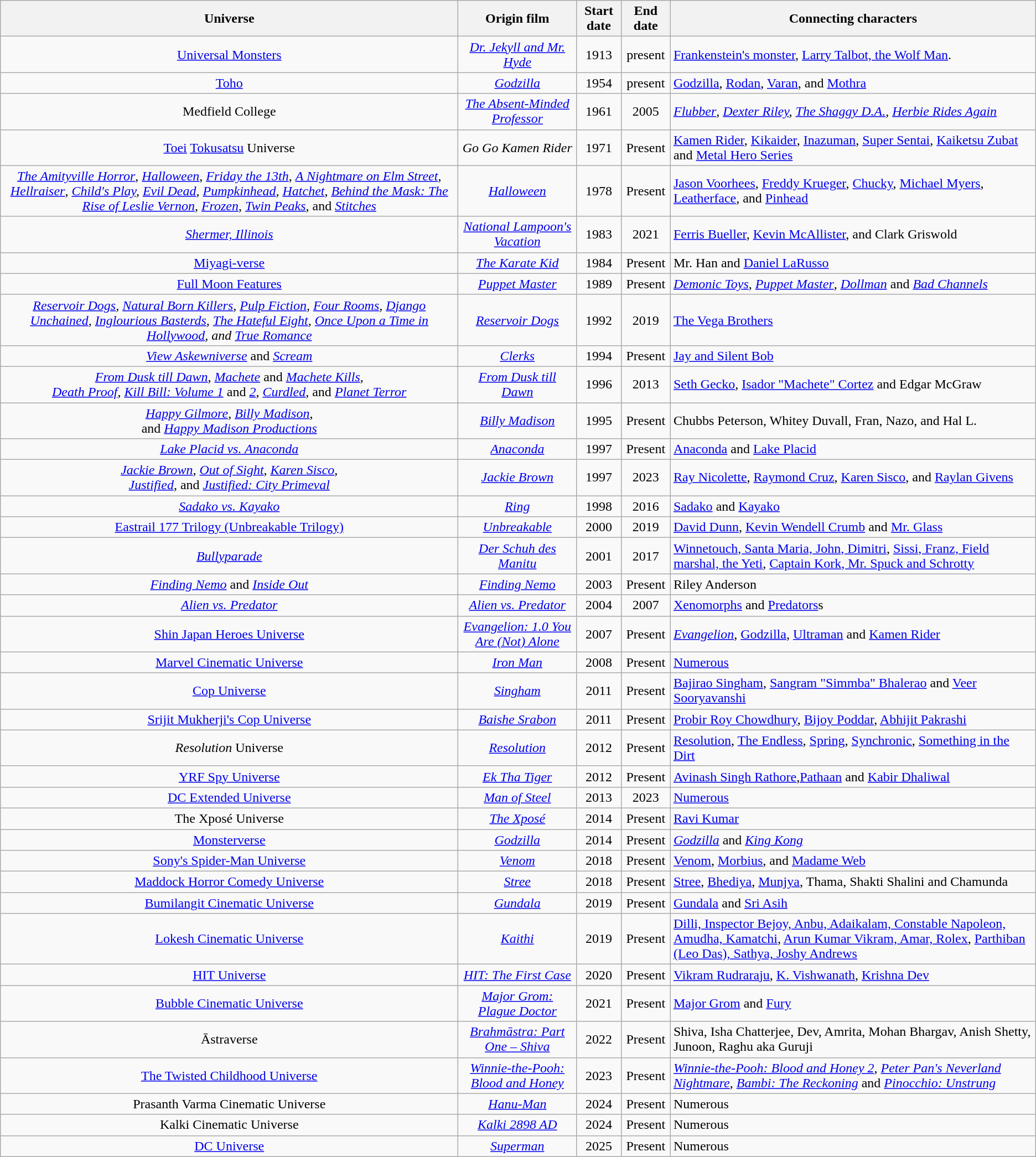<table class="wikitable sortable">
<tr>
<th>Universe</th>
<th>Origin film</th>
<th>Start date</th>
<th>End date</th>
<th>Connecting characters</th>
</tr>
<tr>
<td style="text-align:center;"><a href='#'>Universal Monsters</a></td>
<td style="text-align:center;"><em><a href='#'>Dr. Jekyll and Mr. Hyde</a></em></td>
<td style="text-align:center;">1913</td>
<td style="text-align:center;">present</td>
<td><a href='#'>Frankenstein's monster</a>, <a href='#'>Larry Talbot, the Wolf Man</a>.</td>
</tr>
<tr>
<td style="text-align:center;"><a href='#'>Toho</a></td>
<td style="text-align:center;"><em><a href='#'>Godzilla</a></em></td>
<td style="text-align:center;">1954</td>
<td style="text-align:center;">present</td>
<td><a href='#'>Godzilla</a>, <a href='#'>Rodan</a>, <a href='#'>Varan</a>, and <a href='#'>Mothra</a></td>
</tr>
<tr>
<td style="text-align:center;">Medfield College</td>
<td style="text-align:center;"><em><a href='#'>The Absent-Minded Professor</a></em></td>
<td style="text-align:center;">1961</td>
<td style="text-align:center;">2005</td>
<td><em><a href='#'>Flubber</a></em>, <a href='#'><em>Dexter Riley</em></a><em>, <a href='#'>The Shaggy D.A.</a>, <a href='#'>Herbie Rides Again</a></em></td>
</tr>
<tr>
<td style="text-align:center;"><a href='#'>Toei</a> <a href='#'>Tokusatsu</a> Universe</td>
<td style="text-align:center;"><em>Go Go Kamen Rider</em></td>
<td style="text-align:center;">1971</td>
<td style="text-align:center;">Present</td>
<td><a href='#'>Kamen Rider</a>, <a href='#'>Kikaider</a>, <a href='#'>Inazuman</a>, <a href='#'>Super Sentai</a>, <a href='#'>Kaiketsu Zubat</a> and <a href='#'>Metal Hero Series</a></td>
</tr>
<tr>
<td style="text-align:center;"><em><a href='#'>The Amityville Horror</a></em>, <em><a href='#'>Halloween</a></em>, <em><a href='#'>Friday the 13th</a></em>, <em><a href='#'>A Nightmare on Elm Street</a></em>, <em><a href='#'>Hellraiser</a></em>, <em><a href='#'>Child's Play</a>, <a href='#'>Evil Dead</a>, <a href='#'>Pumpkinhead</a>,</em> <em><a href='#'>Hatchet</a></em>, <em><a href='#'>Behind the Mask: The Rise of Leslie Vernon</a></em>, <em><a href='#'>Frozen</a></em>, <a href='#'><em>Twin Peaks</em></a>, and <em><a href='#'>Stitches</a></em></td>
<td style="text-align:center;"><em><a href='#'>Halloween</a></em></td>
<td style="text-align:center;">1978</td>
<td style="text-align:center;">Present</td>
<td><a href='#'>Jason Voorhees</a>, <a href='#'>Freddy Krueger</a>, <a href='#'>Chucky</a>, <a href='#'>Michael Myers</a>, <a href='#'>Leatherface</a>, and <a href='#'>Pinhead</a></td>
</tr>
<tr>
<td style="text-align:center;"><em><a href='#'>Shermer, Illinois</a></em></td>
<td style="text-align:center;"><em><a href='#'>National Lampoon's Vacation</a></em></td>
<td style="text-align:center;">1983</td>
<td style="text-align:center;">2021</td>
<td><a href='#'>Ferris Bueller</a>, <a href='#'>Kevin McAllister</a>, and Clark Griswold</td>
</tr>
<tr>
<td style="text-align:center;"><a href='#'>Miyagi-verse</a></td>
<td style="text-align:center;"><em><a href='#'>The Karate Kid</a></em></td>
<td style="text-align:center;">1984</td>
<td style="text-align:center;">Present</td>
<td>Mr. Han and <a href='#'>Daniel LaRusso</a></td>
</tr>
<tr>
<td style="text-align:center;"><a href='#'>Full Moon Features</a></td>
<td style="text-align:center;"><a href='#'><em>Puppet Master</em></a></td>
<td style="text-align:center;">1989</td>
<td style="text-align:center;">Present</td>
<td><em><a href='#'>Demonic Toys</a></em>, <em><a href='#'>Puppet Master</a></em>, <em><a href='#'>Dollman</a></em> and <em><a href='#'>Bad Channels</a></em></td>
</tr>
<tr>
<td style="text-align:center;"><em><a href='#'>Reservoir Dogs</a>, <a href='#'>Natural Born Killers</a>,</em> <em><a href='#'>Pulp Fiction</a>,</em> <em><a href='#'>Four Rooms</a>, <a href='#'>Django Unchained</a>, <a href='#'>Inglourious Basterds</a>, <a href='#'>The Hateful Eight</a>, <a href='#'>Once Upon a Time in Hollywood</a>, and <a href='#'>True Romance</a></em></td>
<td style="text-align:center;"><em><a href='#'>Reservoir Dogs</a></em></td>
<td style="text-align:center;">1992</td>
<td style="text-align:center;">2019</td>
<td><a href='#'>The Vega Brothers</a></td>
</tr>
<tr>
<td style="text-align:center;"><em><a href='#'>View Askewniverse</a></em> and <a href='#'><em>Scream</em></a></td>
<td style="text-align:center;"><a href='#'><em>Clerks</em></a></td>
<td style="text-align:center;">1994</td>
<td style="text-align:center;">Present</td>
<td><a href='#'>Jay and Silent Bob</a></td>
</tr>
<tr>
<td style="text-align:center;"><a href='#'><em>From Dusk till Dawn</em></a>, <a href='#'><em>Machete</em></a> and <em><a href='#'>Machete Kills</a></em>,<br><em><a href='#'>Death Proof</a></em>, <em><a href='#'>Kill Bill: Volume 1</a></em> and <a href='#'><em>2</em></a>, <em><a href='#'>Curdled</a>, </em> and <em><a href='#'>Planet Terror</a></em></td>
<td style="text-align:center;"><em><a href='#'>From Dusk till Dawn</a></em></td>
<td style="text-align:center;">1996</td>
<td style="text-align:center;">2013</td>
<td><a href='#'>Seth Gecko</a>, <a href='#'>Isador "Machete" Cortez</a> and Edgar McGraw</td>
</tr>
<tr>
<td style="text-align:center;"><em><a href='#'>Happy Gilmore</a></em>, <em><a href='#'>Billy Madison</a></em>,<br>and <em><a href='#'>Happy Madison Productions</a></em></td>
<td style="text-align:center;"><em><a href='#'>Billy Madison</a></em></td>
<td style="text-align:center;">1995</td>
<td style="text-align:center;">Present</td>
<td>Chubbs Peterson, Whitey Duvall, Fran, Nazo, and Hal L.</td>
</tr>
<tr>
<td style="text-align:center;"><em><a href='#'>Lake Placid vs. Anaconda</a></em></td>
<td style="text-align:center;"><a href='#'><em>Anaconda</em></a></td>
<td style="text-align:center;">1997</td>
<td style="text-align:center;">Present</td>
<td><a href='#'>Anaconda</a> and <a href='#'>Lake Placid</a></td>
</tr>
<tr>
<td style="text-align:center;"><em><a href='#'>Jackie Brown</a></em>, <em><a href='#'>Out of Sight</a></em>, <em><a href='#'>Karen Sisco</a></em>,<br><em><a href='#'>Justified</a></em>, and <em><a href='#'>Justified: City Primeval</a></em></td>
<td style="text-align:center;"><em><a href='#'>Jackie Brown</a></em></td>
<td style="text-align:center;">1997</td>
<td style="text-align:center;">2023</td>
<td><a href='#'>Ray Nicolette</a>, <a href='#'>Raymond Cruz</a>, <a href='#'>Karen Sisco</a>, and <a href='#'>Raylan Givens</a></td>
</tr>
<tr>
<td style="text-align:center;"><em><a href='#'>Sadako vs. Kayako</a></em></td>
<td style="text-align:center;"><a href='#'><em>Ring</em></a></td>
<td style="text-align:center;">1998</td>
<td style="text-align:center;">2016</td>
<td><a href='#'>Sadako</a> and <a href='#'>Kayako</a></td>
</tr>
<tr>
<td style="text-align:center;"><a href='#'>Eastrail 177 Trilogy (Unbreakable Trilogy)</a></td>
<td style="text-align:center;"><a href='#'><em>Unbreakable</em></a></td>
<td style="text-align:center;">2000</td>
<td style="text-align:center;">2019</td>
<td><a href='#'>David Dunn</a>, <a href='#'>Kevin Wendell Crumb</a> and <a href='#'>Mr. Glass</a></td>
</tr>
<tr>
<td style="text-align:center;"><em><a href='#'>Bullyparade</a></em></td>
<td style="text-align:center;"><em><a href='#'>Der Schuh des Manitu</a></em></td>
<td style="text-align:center;">2001</td>
<td style="text-align:center;">2017</td>
<td><a href='#'>Winnetouch, Santa Maria, John, Dimitri</a>, <a href='#'>Sissi, Franz, Field marshal, the Yeti</a>, <a href='#'>Captain Kork, Mr. Spuck and Schrotty</a></td>
</tr>
<tr>
<td style="text-align:center;"><em><a href='#'>Finding Nemo</a></em> and <em><a href='#'>Inside Out</a></em></td>
<td style="text-align:center;"><em><a href='#'>Finding Nemo</a></em></td>
<td style="text-align:center;">2003</td>
<td style="text-align:center;">Present</td>
<td>Riley Anderson</td>
</tr>
<tr>
<td style="text-align:center;"><em><a href='#'>Alien vs. Predator</a></em></td>
<td style="text-align:center;"><em><a href='#'>Alien vs. Predator</a></em></td>
<td style="text-align:center;">2004</td>
<td style="text-align:center;">2007</td>
<td><a href='#'>Xenomorphs</a> and <a href='#'>Predators</a>s</td>
</tr>
<tr>
<td style="text-align:center;"><a href='#'>Shin Japan Heroes Universe</a></td>
<td style="text-align:center;"><em><a href='#'>Evangelion: 1.0 You Are (Not) Alone</a></em></td>
<td style="text-align:center;">2007</td>
<td style="text-align:center;">Present</td>
<td><em><a href='#'>Evangelion</a></em>, <a href='#'>Godzilla</a>, <a href='#'>Ultraman</a> and <a href='#'>Kamen Rider</a></td>
</tr>
<tr>
<td style="text-align:center;"><a href='#'>Marvel Cinematic Universe</a></td>
<td style="text-align:center;"><a href='#'><em>Iron Man</em></a></td>
<td style="text-align:center;">2008</td>
<td style="text-align:center;">Present</td>
<td><a href='#'>Numerous</a></td>
</tr>
<tr>
<td style="text-align:center;"><a href='#'>Cop Universe</a></td>
<td style="text-align:center;"><em><a href='#'>Singham</a></em></td>
<td style="text-align:center;">2011</td>
<td style="text-align:center;">Present</td>
<td><a href='#'>Bajirao Singham</a>, <a href='#'>Sangram "Simmba" Bhalerao</a> and <a href='#'>Veer Sooryavanshi</a></td>
</tr>
<tr>
<td style="text-align:center;"><a href='#'>Srijit Mukherji's Cop Universe</a></td>
<td style="text-align:center;"><em><a href='#'>Baishe Srabon</a></em></td>
<td style="text-align:center;">2011</td>
<td style="text-align:center;">Present</td>
<td><a href='#'>Probir Roy Chowdhury</a>, <a href='#'>Bijoy Poddar</a>, <a href='#'>Abhijit Pakrashi</a></td>
</tr>
<tr>
<td style="text-align:center;"><em>Resolution</em> Universe</td>
<td style="text-align:center;"><em><a href='#'>Resolution</a></em></td>
<td style="text-align:center;">2012</td>
<td style="text-align:center;">Present</td>
<td><a href='#'>Resolution</a>, <a href='#'>The Endless</a>, <a href='#'>Spring</a>,  <a href='#'>Synchronic</a>,  <a href='#'>Something in the Dirt</a></td>
</tr>
<tr>
<td style="text-align:center;"><a href='#'>YRF Spy Universe</a></td>
<td style="text-align:center;"><em><a href='#'>Ek Tha Tiger</a></em></td>
<td style="text-align:center;">2012</td>
<td style="text-align:center;">Present</td>
<td><a href='#'>Avinash Singh Rathore</a>,<a href='#'>Pathaan</a> and <a href='#'>Kabir Dhaliwal</a></td>
</tr>
<tr>
<td style="text-align:center;"><a href='#'>DC Extended Universe</a></td>
<td style="text-align:center;"><em><a href='#'>Man of Steel</a></em></td>
<td style="text-align:center;">2013</td>
<td style="text-align:center;">2023</td>
<td><a href='#'>Numerous</a></td>
</tr>
<tr>
<td style="text-align:center;">The Xposé Universe</td>
<td style="text-align:center;"><em><a href='#'>The Xposé</a></em></td>
<td style="text-align:center;">2014</td>
<td style="text-align:center;">Present</td>
<td><a href='#'>Ravi Kumar</a></td>
</tr>
<tr>
<td style="text-align:center;"><a href='#'>Monsterverse</a></td>
<td style="text-align:center;"><em><a href='#'>Godzilla</a></em></td>
<td style="text-align:center;">2014</td>
<td style="text-align:center;">Present</td>
<td><em><a href='#'>Godzilla</a></em> and <em><a href='#'>King Kong</a></em></td>
</tr>
<tr>
<td style="text-align:center;"><a href='#'>Sony's Spider-Man Universe</a></td>
<td style="text-align:center;"><em><a href='#'>Venom</a></em></td>
<td style="text-align:center;">2018</td>
<td style="text-align:center;">Present</td>
<td><a href='#'>Venom</a>, <a href='#'>Morbius</a>, and <a href='#'>Madame Web</a></td>
</tr>
<tr>
<td style="text-align:center;"><a href='#'>Maddock Horror Comedy Universe</a></td>
<td style="text-align:center;"><em><a href='#'>Stree</a></em></td>
<td style="text-align:center;">2018</td>
<td style="text-align:center;">Present</td>
<td><a href='#'>Stree</a>, <a href='#'>Bhediya</a>, <a href='#'>Munjya</a>, Thama, Shakti Shalini and Chamunda</td>
</tr>
<tr>
<td style="text-align:center;"><a href='#'>Bumilangit Cinematic Universe</a></td>
<td style="text-align:center;"><em><a href='#'>Gundala</a></em></td>
<td style="text-align:center;">2019</td>
<td style="text-align:center;">Present</td>
<td><a href='#'>Gundala</a> and <a href='#'>Sri Asih</a></td>
</tr>
<tr>
<td style="text-align:center;"><a href='#'>Lokesh Cinematic Universe</a></td>
<td style="text-align:center;"><em><a href='#'>Kaithi</a></em></td>
<td style="text-align:center;">2019</td>
<td style="text-align:center;">Present</td>
<td><a href='#'>Dilli, Inspector Bejoy, Anbu, Adaikalam, Constable Napoleon, Amudha, Kamatchi</a>, <a href='#'>Arun Kumar Vikram, Amar, Rolex</a>,  <a href='#'>Parthiban (Leo Das), Sathya, Joshy Andrews</a></td>
</tr>
<tr>
<td style="text-align:center;"><a href='#'>HIT Universe</a></td>
<td style="text-align:center;"><em><a href='#'>HIT: The First Case</a></em></td>
<td style="text-align:center;">2020</td>
<td style="text-align:center;">Present</td>
<td><a href='#'>Vikram Rudraraju</a>, <a href='#'>K. Vishwanath</a>, <a href='#'>Krishna Dev</a></td>
</tr>
<tr>
<td style="text-align:center;"><a href='#'>Bubble Cinematic Universe</a></td>
<td style="text-align:center;"><em><a href='#'>Major Grom: Plague Doctor</a></em></td>
<td style="text-align:center;">2021</td>
<td style="text-align:center;">Present</td>
<td><a href='#'>Major Grom</a> and <a href='#'>Fury</a></td>
</tr>
<tr>
<td style="text-align:center;">Āstraverse</td>
<td style="text-align:center;"><em><a href='#'>Brahmāstra: Part One – Shiva</a></em></td>
<td style="text-align:center;">2022</td>
<td style="text-align:center;">Present</td>
<td>Shiva, Isha Chatterjee, Dev, Amrita, Mohan Bhargav, Anish Shetty, Junoon, Raghu aka Guruji</td>
</tr>
<tr>
<td style="text-align:center;"><a href='#'>The Twisted Childhood Universe</a></td>
<td style="text-align:center;"><em><a href='#'>Winnie-the-Pooh: Blood and Honey</a></em></td>
<td style="text-align:center;">2023</td>
<td style="text-align:center;">Present</td>
<td><em><a href='#'>Winnie-the-Pooh: Blood and Honey 2</a></em>, <em><a href='#'>Peter Pan's Neverland Nightmare</a></em>, <em><a href='#'>Bambi: The Reckoning</a></em> and <em><a href='#'>Pinocchio: Unstrung</a></em></td>
</tr>
<tr>
<td style="text-align:center;">Prasanth Varma Cinematic Universe</td>
<td style="text-align:center;"><em><a href='#'>Hanu-Man</a></em></td>
<td style="text-align:center;">2024</td>
<td style="text-align:center;">Present</td>
<td>Numerous</td>
</tr>
<tr>
<td style="text-align:center;">Kalki Cinematic Universe</td>
<td style="text-align:center;"><em><a href='#'>Kalki 2898 AD</a></em></td>
<td style="text-align:center;">2024</td>
<td style="text-align:center;">Present</td>
<td>Numerous</td>
</tr>
<tr>
<td style="text-align:center;"><a href='#'>DC Universe</a></td>
<td style="text-align:center;"><em><a href='#'>Superman</a></em></td>
<td style="text-align:center;">2025</td>
<td style="text-align:center;">Present</td>
<td>Numerous</td>
</tr>
</table>
